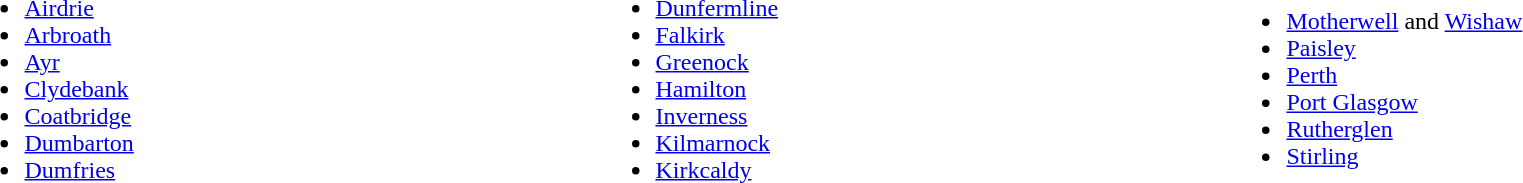<table style="width:100%;">
<tr>
<td style="width:33%;"><br><ul><li><a href='#'>Airdrie</a></li><li><a href='#'>Arbroath</a></li><li><a href='#'>Ayr</a></li><li><a href='#'>Clydebank</a></li><li><a href='#'>Coatbridge</a></li><li><a href='#'>Dumbarton</a></li><li><a href='#'>Dumfries</a></li></ul></td>
<td style="width:33%;"><br><ul><li><a href='#'>Dunfermline</a></li><li><a href='#'>Falkirk</a></li><li><a href='#'>Greenock</a></li><li><a href='#'>Hamilton</a></li><li><a href='#'>Inverness</a></li><li><a href='#'>Kilmarnock</a></li><li><a href='#'>Kirkcaldy</a></li></ul></td>
<td style="width:33%;"><br><ul><li><a href='#'>Motherwell</a> and  <a href='#'>Wishaw</a></li><li><a href='#'>Paisley</a></li><li><a href='#'>Perth</a></li><li><a href='#'>Port Glasgow</a></li><li><a href='#'>Rutherglen</a></li><li><a href='#'>Stirling</a></li></ul></td>
</tr>
</table>
